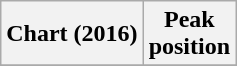<table class="wikitable sortable plainrowheaders" style="text-align:center">
<tr>
<th scope="col">Chart (2016)</th>
<th scope="col">Peak<br> position</th>
</tr>
<tr>
</tr>
</table>
